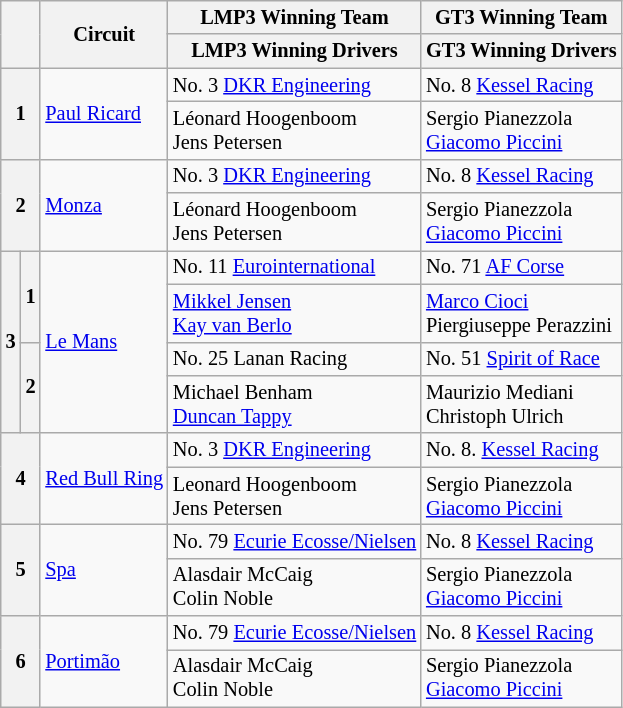<table class="wikitable" style="font-size: 85%;">
<tr>
<th colspan=2 rowspan=2></th>
<th rowspan=2>Circuit</th>
<th>LMP3 Winning Team</th>
<th>GT3 Winning Team</th>
</tr>
<tr>
<th>LMP3 Winning Drivers</th>
<th>GT3 Winning Drivers</th>
</tr>
<tr>
<th colspan=2 rowspan=2>1</th>
<td rowspan=2><a href='#'>Paul Ricard</a></td>
<td> No. 3 <a href='#'>DKR Engineering</a></td>
<td> No. 8 <a href='#'>Kessel Racing</a></td>
</tr>
<tr>
<td> Léonard Hoogenboom<br> Jens Petersen</td>
<td> Sergio Pianezzola<br> <a href='#'>Giacomo Piccini</a></td>
</tr>
<tr>
<th colspan=2 rowspan=2>2</th>
<td rowspan=2><a href='#'>Monza</a></td>
<td> No. 3 <a href='#'>DKR Engineering</a></td>
<td> No. 8 <a href='#'>Kessel Racing</a></td>
</tr>
<tr>
<td> Léonard Hoogenboom<br> Jens Petersen</td>
<td> Sergio Pianezzola<br> <a href='#'>Giacomo Piccini</a></td>
</tr>
<tr>
<th rowspan=4>3</th>
<th rowspan=2>1</th>
<td rowspan=4><a href='#'>Le Mans</a></td>
<td> No. 11 <a href='#'>Eurointernational</a></td>
<td> No. 71 <a href='#'>AF Corse</a></td>
</tr>
<tr>
<td> <a href='#'>Mikkel Jensen</a><br> <a href='#'>Kay van Berlo</a></td>
<td> <a href='#'>Marco Cioci</a><br> Piergiuseppe Perazzini</td>
</tr>
<tr>
<th rowspan=2>2</th>
<td> No. 25 Lanan Racing</td>
<td> No. 51 <a href='#'>Spirit of Race</a></td>
</tr>
<tr>
<td> Michael Benham<br> <a href='#'>Duncan Tappy</a></td>
<td> Maurizio Mediani<br> Christoph Ulrich</td>
</tr>
<tr>
<th colspan=2 rowspan=2>4</th>
<td rowspan=2><a href='#'>Red Bull Ring</a></td>
<td> No. 3 <a href='#'>DKR Engineering</a></td>
<td> No. 8. <a href='#'>Kessel Racing</a></td>
</tr>
<tr>
<td> Leonard Hoogenboom<br> Jens Petersen</td>
<td> Sergio Pianezzola<br> <a href='#'>Giacomo Piccini</a></td>
</tr>
<tr>
<th colspan=2 rowspan=2>5</th>
<td rowspan=2><a href='#'>Spa</a></td>
<td> No. 79 <a href='#'>Ecurie Ecosse/Nielsen</a></td>
<td> No. 8 <a href='#'>Kessel Racing</a></td>
</tr>
<tr>
<td> Alasdair McCaig<br> Colin Noble</td>
<td> Sergio Pianezzola<br> <a href='#'>Giacomo Piccini</a></td>
</tr>
<tr>
<th colspan=2 rowspan=2>6</th>
<td rowspan=2><a href='#'>Portimão</a></td>
<td> No. 79 <a href='#'>Ecurie Ecosse/Nielsen</a></td>
<td> No. 8 <a href='#'>Kessel Racing</a></td>
</tr>
<tr>
<td> Alasdair McCaig<br> Colin Noble</td>
<td> Sergio Pianezzola<br> <a href='#'>Giacomo Piccini</a></td>
</tr>
</table>
